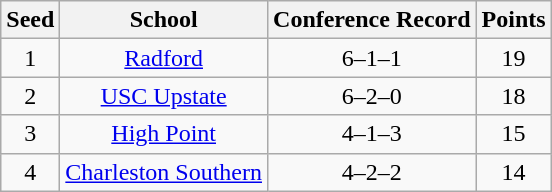<table class="wikitable" style="text-align:center">
<tr>
<th>Seed</th>
<th>School</th>
<th>Conference Record</th>
<th>Points</th>
</tr>
<tr>
<td>1</td>
<td><a href='#'>Radford</a></td>
<td>6–1–1</td>
<td>19</td>
</tr>
<tr>
<td>2</td>
<td><a href='#'>USC Upstate</a></td>
<td>6–2–0</td>
<td>18</td>
</tr>
<tr>
<td>3</td>
<td><a href='#'>High Point</a></td>
<td>4–1–3</td>
<td>15</td>
</tr>
<tr>
<td>4</td>
<td><a href='#'>Charleston Southern</a></td>
<td>4–2–2</td>
<td>14</td>
</tr>
</table>
